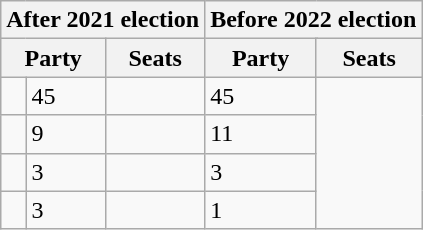<table class="wikitable">
<tr>
<th colspan="3">After 2021 election</th>
<th colspan="3">Before 2022 election</th>
</tr>
<tr>
<th colspan="2">Party</th>
<th>Seats</th>
<th colspan="2">Party</th>
<th>Seats</th>
</tr>
<tr>
<td></td>
<td>45</td>
<td></td>
<td>45</td>
</tr>
<tr>
<td></td>
<td>9</td>
<td></td>
<td>11</td>
</tr>
<tr>
<td></td>
<td>3</td>
<td></td>
<td>3</td>
</tr>
<tr>
<td></td>
<td>3</td>
<td></td>
<td>1</td>
</tr>
</table>
